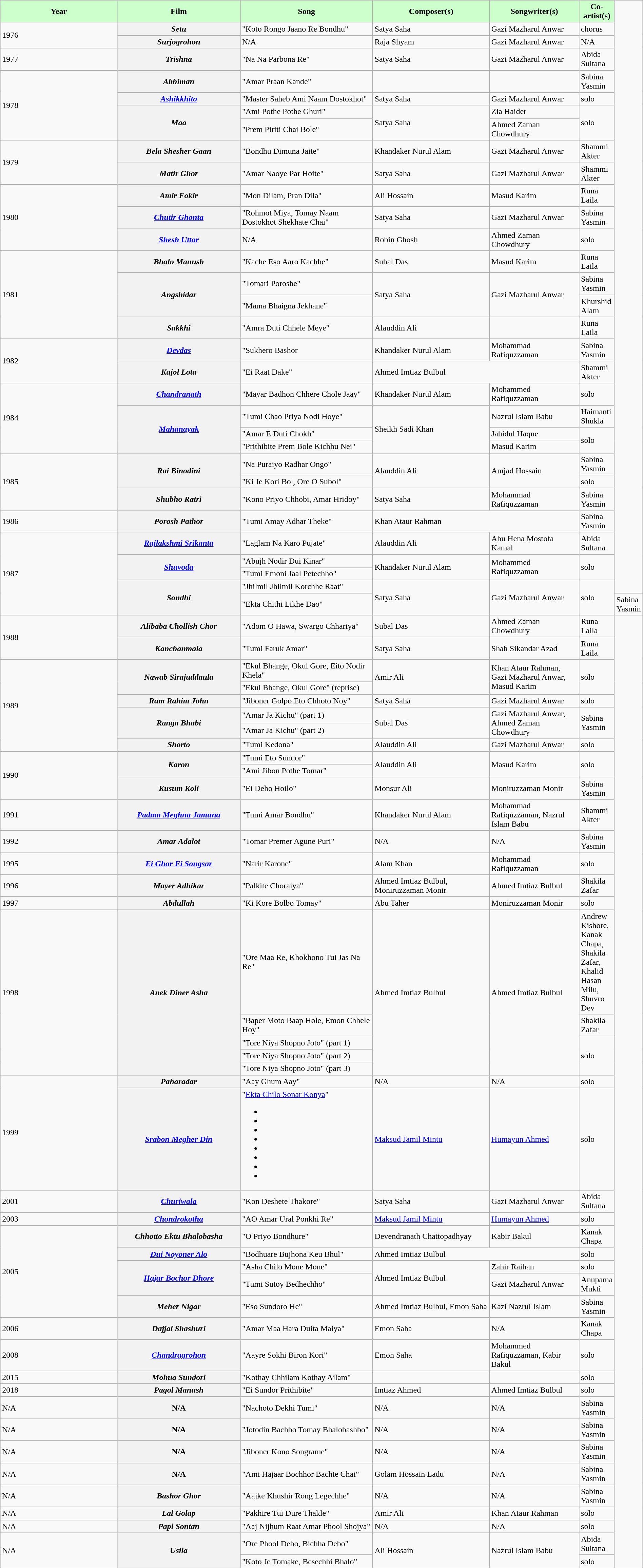<table class="wikitable plainrowheaders" width="100%" textcolor:#000;">
<tr style="background:#cfc; text-align:center;">
<td scope="col" width=21%><strong>Year</strong></td>
<td scope="col" width=21%><strong>Film</strong></td>
<td scope="col" width=23%><strong>Song</strong></td>
<td scope="col" width=20%><strong>Composer(s)</strong></td>
<td scope="col" width=20%><strong>Songwriter(s)</strong></td>
<td scope="col" width=21%><strong>Co-artist(s)</strong></td>
</tr>
<tr>
<td rowspan=2>1976</td>
<th><em>Setu</em></th>
<td>"Koto Rongo Jaano Re Bondhu"</td>
<td>Satya Saha</td>
<td>Gazi Mazharul Anwar</td>
<td>chorus</td>
</tr>
<tr>
<th><em>Surjogrohon</em></th>
<td>N/A</td>
<td>Raja Shyam</td>
<td>Gazi Mazharul Anwar</td>
<td>N/A</td>
</tr>
<tr>
<td rowspan=1>1977</td>
<th><em>Trishna</em></th>
<td>"Na Na Parbona Re"</td>
<td>Satya Saha</td>
<td>Gazi Mazharul Anwar</td>
<td>Abida Sultana</td>
</tr>
<tr>
<td rowspan=4>1978</td>
<th><em>Abhiman</em></th>
<td>"Amar Praan Kande"</td>
<td></td>
<td></td>
<td>Sabina Yasmin</td>
</tr>
<tr>
<th><em><a href='#'>Ashikkhito</a></em></th>
<td>"Master Saheb Ami Naam Dostokhot"</td>
<td>Satya Saha</td>
<td>Gazi Mazharul Anwar</td>
<td>solo</td>
</tr>
<tr>
<th rowspan=2><em>Maa</em></th>
<td>"Ami Pothe Pothe Ghuri"</td>
<td rowspan=2>Satya Saha</td>
<td>Zia Haider</td>
<td rowspan=2>solo</td>
</tr>
<tr>
<td>"Prem Piriti Chai Bole"</td>
<td>Ahmed Zaman Chowdhury</td>
</tr>
<tr>
<td rowspan=2>1979</td>
<th><em>Bela Shesher Gaan</em></th>
<td>"Bondhu Dimuna Jaite"</td>
<td>Khandaker Nurul Alam</td>
<td>Gazi Mazharul Anwar</td>
<td>Shammi Akter</td>
</tr>
<tr>
<th><em>Matir Ghor</em></th>
<td>"Amar Naoye Par Hoite"</td>
<td>Satya Saha</td>
<td>Gazi Mazharul Anwar</td>
<td>Shammi Akter</td>
</tr>
<tr>
<td rowspan=3>1980</td>
<th><em>Amir Fokir</em></th>
<td>"Mon Dilam, Pran Dila"</td>
<td>Ali Hossain</td>
<td>Masud Karim</td>
<td>Runa Laila</td>
</tr>
<tr>
<th><em><a href='#'>Chutir Ghonta</a></em></th>
<td>"Rohmot Miya, Tomay Naam Dostokhot Shekhate Chai"</td>
<td>Satya Saha</td>
<td>Gazi Mazharul Anwar</td>
<td>Sabina Yasmin</td>
</tr>
<tr>
<th><em><a href='#'>Shesh Uttar</a></em></th>
<td>N/A</td>
<td>Robin Ghosh</td>
<td>Ahmed Zaman Chowdhury</td>
<td>solo</td>
</tr>
<tr>
<td rowspan=4>1981</td>
<th><em>Bhalo Manush</em></th>
<td>"Kache Eso Aaro Kachhe"</td>
<td>Subal Das</td>
<td>Masud Karim</td>
<td>Runa Laila</td>
</tr>
<tr>
<th rowspan=2><em>Angshidar</em></th>
<td>"Tomari Poroshe"</td>
<td rowspan=2>Satya Saha</td>
<td rowspan=2>Gazi Mazharul Anwar</td>
<td>Sabina Yasmin</td>
</tr>
<tr>
<td>"Mama Bhaigna Jekhane"</td>
<td>Khurshid Alam</td>
</tr>
<tr>
<th><em>Sakkhi</em></th>
<td>"Amra Duti Chhele Meye"</td>
<td>Alauddin Ali</td>
<td></td>
<td>Runa Laila</td>
</tr>
<tr>
<td rowspan=2>1982</td>
<th rowspan=1><em><a href='#'>Devdas</a></em></th>
<td>"Sukhero Bashor</td>
<td rowspan=1>Khandaker Nurul Alam</td>
<td rowspan=1>Mohammad Rafiquzzaman</td>
<td rowspan=1>Sabina Yasmin</td>
</tr>
<tr>
<th><em>Kajol Lota</em></th>
<td>"Ei Raat Dake"</td>
<td colspan=2>Ahmed Imtiaz Bulbul</td>
<td>Shammi Akter</td>
</tr>
<tr>
<td rowspan=4>1984</td>
<th rowspan=1><em><a href='#'>Chandranath</a></em></th>
<td>"Mayar Badhon Chhere Chole Jaay"</td>
<td rowspan=1>Khandaker Nurul Alam</td>
<td rowspan=1>Mohammed Rafiquzzaman</td>
<td rowspan=1>solo</td>
</tr>
<tr>
<th Rowspan=3><em><a href='#'>Mahanayak</a></em></th>
<td>"Tumi Chao Priya Nodi Hoye"</td>
<td rowspan=3>Sheikh Sadi Khan</td>
<td>Nazrul Islam Babu</td>
<td>Haimanti Shukla</td>
</tr>
<tr>
<td>"Amar E Duti Chokh"</td>
<td>Jahidul Haque</td>
<td rowspan=2>solo</td>
</tr>
<tr>
<td>"Prithibite Prem Bole Kichhu Nei"</td>
<td>Masud Karim</td>
</tr>
<tr>
<td rowspan=3>1985</td>
<th rowspan=2><em>Rai Binodini</em></th>
<td>"Na Puraiyo Radhar Ongo"</td>
<td rowspan=2>Alauddin Ali</td>
<td rowspan=2>Amjad Hossain</td>
<td>Sabina Yasmin</td>
</tr>
<tr>
<td>"Ki Je Kori Bol, Ore O Subol"</td>
<td>solo</td>
</tr>
<tr>
<th><em>Shubho Ratri</em></th>
<td>"Kono Priyo Chhobi, Amar Hridoy"</td>
<td>Satya Saha</td>
<td>Mohammad Rafiquzzaman</td>
<td>Sabina Yasmin</td>
</tr>
<tr>
<td>1986</td>
<th><em>Porosh Pathor</em></th>
<td>"Tumi Amay Adhar Theke"</td>
<td colspan=2>Khan Ataur Rahman</td>
<td>Sabina Yasmin</td>
</tr>
<tr>
<td rowspan=5>1987</td>
<th><em><a href='#'>Rajlakshmi Srikanta</a></em></th>
<td>"Laglam Na Karo Pujate"</td>
<td>Alauddin Ali</td>
<td>Abu Hena Mostofa Kamal</td>
<td>Abida Sultana</td>
</tr>
<tr>
<th rowspan=2><em><a href='#'>Shuvoda</a></em></th>
<td>"Abujh Nodir Dui Kinar"</td>
<td rowspan=2>Khandaker Nurul Alam</td>
<td rowspan=2>Mohammed Rafiquzzaman</td>
<td rowspan=2>solo</td>
</tr>
<tr>
<td>"Tumi Emoni Jaal Petechho"</td>
</tr>
<tr>
<th Rowspan=2><em>Sondhi</em></th>
<td>"Jhilmil Jhilmil Korchhe Raat"</td>
<td rowspan=2>Satya Saha</td>
<td rowspan=2>Gazi Mazharul Anwar</td>
<td rowspan=2>solo</td>
</tr>
<tr>
<td>"Ekta Chithi Likhe Dao"</td>
<td>Sabina Yasmin</td>
</tr>
<tr>
<td rowspan=2>1988</td>
<th rowspan=><em>Alibaba Chollish Chor</em></th>
<td>"Adom O Hawa, Swargo Chhariya"</td>
<td rowspan=>Subal Das</td>
<td Rowspan=>Ahmed Zaman Chowdhury</td>
<td>Runa Laila</td>
</tr>
<tr>
<th><em>Kanchanmala</em></th>
<td>"Tumi Faruk Amar"</td>
<td>Satya Saha</td>
<td>Shah Sikandar Azad</td>
<td>Runa Laila</td>
</tr>
<tr>
<td rowspan=6>1989</td>
<th rowspan =2><em>Nawab  Sirajuddaula</em></th>
<td>"Ekul Bhange, Okul Gore, Eito Nodir Khela"</td>
<td rowspan=2>Amir Ali</td>
<td rowspan=2>Khan Ataur Rahman, Gazi Mazharul Anwar, Masud Karim</td>
<td rowspan=2>solo</td>
</tr>
<tr>
<td>"Ekul Bhange, Okul Gore" (reprise)</td>
</tr>
<tr>
<th><em>Ram Rahim John</em></th>
<td>"Jiboner Golpo Eto Chhoto Noy"</td>
<td>Satya Saha</td>
<td>Gazi Mazharul Anwar</td>
<td>solo</td>
</tr>
<tr>
<th rowspan=2><em>Ranga Bhabi</em></th>
<td>"Amar Ja Kichu" (part 1)</td>
<td rowspan=2>Subal Das</td>
<td rowspan=2>Gazi Mazharul Anwar, Ahmed Zaman Chowdhury</td>
<td rowspan=2>Sabina Yasmin</td>
</tr>
<tr>
<td>"Amar Ja Kichu" (part 2)</td>
</tr>
<tr>
<th><em>Shorto</em></th>
<td>"Tumi Kedona"</td>
<td>Alauddin Ali</td>
<td>Gazi Mazharul Anwar</td>
<td>solo</td>
</tr>
<tr>
<td rowspan=3>1990</td>
<th rowspan=2><em>Karon</em></th>
<td>"Tumi Eto Sundor"</td>
<td rowspan=2>Alauddin Ali</td>
<td rowspan=2>Masud Karim</td>
<td rowspan=2>solo</td>
</tr>
<tr>
<td>"Ami Jibon Pothe Tomar"</td>
</tr>
<tr>
<th rowspan=1><em>Kusum Koli</em></th>
<td>"Ei Deho Hoilo"</td>
<td rowspan=1>Monsur Ali</td>
<td rowspan=1>Moniruzzaman Monir</td>
<td>Sabina Yasmin</td>
</tr>
<tr>
<td>1991</td>
<th><em><a href='#'>Padma Meghna Jamuna</a></em></th>
<td>"Tumi Amar Bondhu"</td>
<td>Khandaker Nurul Alam</td>
<td>Mohammad Rafiquzzaman, Nazrul Islam Babu</td>
<td>Shammi Akter</td>
</tr>
<tr>
<td>1992</td>
<th><em>Amar Adalot</em></th>
<td>"Tomar Premer Agune Puri"</td>
<td>N/A</td>
<td>N/A</td>
<td>Sabina Yasmin</td>
</tr>
<tr>
<td>1995</td>
<th rowspan=1><em><a href='#'>Ei Ghor Ei Songsar</a></em></th>
<td>"Narir Karone"</td>
<td rowspan=1>Alam Khan</td>
<td rowspan=1>Mohammad Rafiquzzaman</td>
<td>solo</td>
</tr>
<tr>
<td>1996</td>
<th rowspan=1><em>Mayer Adhikar</em></th>
<td>"Palkite Choraiya"</td>
<td rowspan=1>Ahmed Imtiaz Bulbul, Moniruzzaman Monir</td>
<td rowspan=1>Ahmed Imtiaz Bulbul</td>
<td>Shakila Zafar</td>
</tr>
<tr>
<td>1997</td>
<th><em>Abdullah</em></th>
<td>"Ki Kore Bolbo Tomay"</td>
<td>Abu Taher</td>
<td>Moniruzzaman Monir</td>
<td>solo</td>
</tr>
<tr>
<td rowspan=5>1998</td>
<th Rowspan=5><em>Anek Diner Asha</em></th>
<td>"Ore Maa Re, Khokhono Tui Jas Na Re"</td>
<td rowspan=5>Ahmed Imtiaz Bulbul</td>
<td rowspan=5>Ahmed Imtiaz Bulbul</td>
<td>Andrew Kishore, Kanak Chapa, Shakila Zafar, Khalid Hasan Milu, Shuvro Dev</td>
</tr>
<tr>
<td>"Baper Moto Baap Hole, Emon Chhele Hoy"</td>
<td>Shakila Zafar</td>
</tr>
<tr>
<td>"Tore Niya Shopno Joto" (part 1)</td>
<td rowspan=3>solo</td>
</tr>
<tr>
<td>"Tore Niya Shopno Joto" (part 2)</td>
</tr>
<tr>
<td>"Tore Niya Shopno Joto" (part 3)</td>
</tr>
<tr>
<td rowspan=2>1999</td>
<th Rowspan=1><em>Paharadar</em></th>
<td>"Aay Ghum Aay"</td>
<td rowspan=1>N/A</td>
<td rowspan=1>N/A</td>
<td>solo</td>
</tr>
<tr>
<th><em><a href='#'>Srabon Megher Din</a></em></th>
<td>"<a href='#'>Ekta Chilo Sonar Konya</a>"<br><ul><li></li><li></li><li></li><li></li><li></li><li></li><li></li><li></li></ul></td>
<td><a href='#'>Maksud Jamil Mintu</a></td>
<td><a href='#'>Humayun Ahmed</a></td>
<td>solo</td>
</tr>
<tr>
<td>2001</td>
<th><em><a href='#'>Churiwala</a></em></th>
<td>"Kon Deshete Thakore"</td>
<td>Satya Saha</td>
<td>Gazi Mazharul Anwar</td>
<td>Abida Sultana</td>
</tr>
<tr>
<td>2003</td>
<th><em><a href='#'>Chondrokotha</a></em></th>
<td>"AO Amar Ural Ponkhi Re"</td>
<td><a href='#'>Maksud Jamil Mintu</a></td>
<td><a href='#'>Humayun Ahmed</a></td>
<td>solo</td>
</tr>
<tr>
<td rowspan=5>2005</td>
<th Rowspan=1><em>Chhotto Ektu Bhalobasha</em></th>
<td>"O Priyo Bondhure"</td>
<td Rowspan=1>Devendranath Chattopadhyay</td>
<td Rowspan=1>Kabir Bakul</td>
<td Rowspan=1>Kanak Chapa</td>
</tr>
<tr>
<th><em><a href='#'>Dui Noyoner Alo</a></em></th>
<td>"Bodhuare Bujhona Keu Bhul"</td>
<td colspan=2>Ahmed Imtiaz Bulbul</td>
<td>solo</td>
</tr>
<tr>
<th rowspan=2><em><a href='#'>Hajar Bochor Dhore</a></em></th>
<td>"Asha Chilo Mone Mone"</td>
<td rowspan=2>Ahmed Imtiaz Bulbul</td>
<td>Zahir Raihan</td>
<td>solo</td>
</tr>
<tr>
<td>"Tumi Sutoy Bedhechho"</td>
<td>Gazi Mazharul Anwar</td>
<td>Anupama Mukti</td>
</tr>
<tr>
<th rowspan=1><em>Meher Nigar</em></th>
<td>"Eso Sundoro He"</td>
<td rowspan=1>Ahmed Imtiaz Bulbul, Emon Saha</td>
<td rowspan=1>Kazi Nazrul Islam</td>
<td>Sabina Yasmin</td>
</tr>
<tr>
<td rowspan=1>2006</td>
<th Rowspan=><em>Dajjal Shashuri</em></th>
<td>"Amar Maa Hara Duita Maiya"</td>
<td rowspan=>Emon Saha</td>
<td rowspan=>N/A</td>
<td>Kanak Chapa</td>
</tr>
<tr>
<td>2008</td>
<th><em><a href='#'>Chandragrohon</a></em></th>
<td>"Aayre Sokhi Biron Kori"</td>
<td>Emon Saha</td>
<td>Mohammed Rafiquzzaman, Kabir Bakul</td>
<td>solo</td>
</tr>
<tr>
<td>2015</td>
<th><em>Mohua Sundori</em></th>
<td>"Kothay Chhilam Kothay Ailam"</td>
<td></td>
<td></td>
<td>solo</td>
</tr>
<tr>
<td>2018</td>
<th><em>Pagol Manush</em></th>
<td>"Ei Sundor Prithibite"</td>
<td>Imtiaz Ahmed</td>
<td>Ahmed Imtiaz Bulbul</td>
<td>solo</td>
</tr>
<tr>
<td>N/A</td>
<th>N/A</th>
<td>"Nachoto Dekhi Tumi"</td>
<td>N/A</td>
<td>N/A</td>
<td>Sabina Yasmin</td>
</tr>
<tr>
<td>N/A</td>
<th>N/A</th>
<td>"Jotodin Bachbo Tomay Bhalobashbo"</td>
<td>N/A</td>
<td>N/A</td>
<td>Sabina Yasmin</td>
</tr>
<tr>
<td>N/A</td>
<th>N/A</th>
<td>"Jiboner Kono Songrame"</td>
<td>N/A</td>
<td>N/A</td>
<td>Sabina Yasmin</td>
</tr>
<tr>
<td>N/A</td>
<th>N/A</th>
<td>"Ami Hajaar Bochhor Bachte Chai"</td>
<td>Golam Hossain Ladu</td>
<td>N/A</td>
<td>Sabina Yasmin</td>
</tr>
<tr>
<td>N/A</td>
<th><em>Bashor Ghor</em></th>
<td>"Aajke Khushir Rong Legechhe"</td>
<td>N/A</td>
<td>N/A</td>
<td>Sabina Yasmin</td>
</tr>
<tr>
<td>N/A</td>
<th><em>Lal Golap</em></th>
<td>"Pakhire Tui Dure Thakle"</td>
<td>Amir Ali</td>
<td>Khan Ataur Rahman</td>
<td>solo</td>
</tr>
<tr>
<td>N/A</td>
<th><em>Papi Sontan</em></th>
<td>"Aaj Nijhum Raat Amar Phool Shojya"</td>
<td>N/A</td>
<td>N/A</td>
<td>solo</td>
</tr>
<tr>
<td rowspan=2>N/A</td>
<th Rowspan=2><em>Usila</em></th>
<td>"Ore Phool Debo, Bichha Debo"</td>
<td Rowspan=2>Ali Hossain</td>
<td rowspan=2>Nazrul Islam Babu</td>
<td>Abida Sultana</td>
</tr>
<tr>
<td>"Koto Je Tomake, Besechhi Bhalo"</td>
<td>solo</td>
</tr>
<tr>
</tr>
</table>
